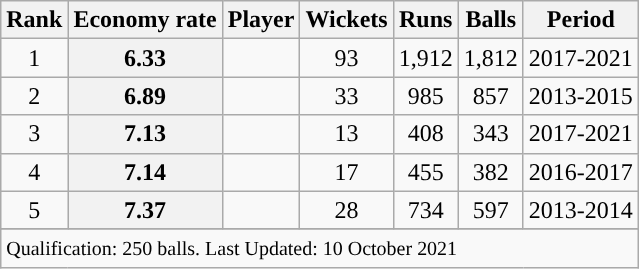<table class="wikitable">
<tr>
<th style="text-align:center;">Rank</th>
<th style="text-align:center;">Economy rate</th>
<th style="text-align:center;">Player</th>
<th style="text-align:center;">Wickets</th>
<th style="text-align:center;">Runs</th>
<th style="text-align:center;">Balls</th>
<th style="text-align:center;">Period</th>
</tr>
<tr>
<td align=center>1</td>
<th scope=row style=text-align:center;>6.33</th>
<td></td>
<td align=center>93</td>
<td align=center>1,912</td>
<td align=center>1,812</td>
<td>2017-2021</td>
</tr>
<tr>
<td align=center>2</td>
<th scope=row style=text-align:center;>6.89</th>
<td></td>
<td align=center>33</td>
<td align=center>985</td>
<td align=center>857</td>
<td>2013-2015</td>
</tr>
<tr>
<td align=center>3</td>
<th scope=row style=text-align:center;>7.13</th>
<td></td>
<td align=center>13</td>
<td align=center>408</td>
<td align=center>343</td>
<td>2017-2021</td>
</tr>
<tr>
<td align=center>4</td>
<th scope=row style=text-align:center;>7.14</th>
<td></td>
<td align=center>17</td>
<td align=center>455</td>
<td align=center>382</td>
<td>2016-2017</td>
</tr>
<tr>
<td align=center>5</td>
<th scope=row style=text-align:center;>7.37</th>
<td></td>
<td align=center>28</td>
<td align=center>734</td>
<td align=center>597</td>
<td>2013-2014</td>
</tr>
<tr>
</tr>
<tr class=sortbottom>
<td colspan=7><small>Qualification: 250 balls. Last Updated: 10 October 2021</small></td>
</tr>
</table>
